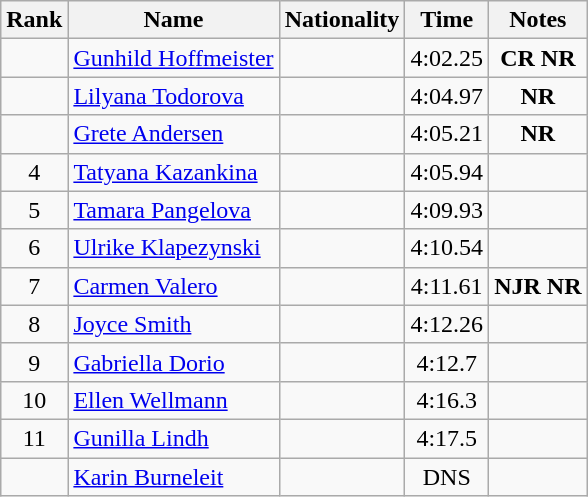<table class="wikitable sortable" style="text-align:center">
<tr>
<th>Rank</th>
<th>Name</th>
<th>Nationality</th>
<th>Time</th>
<th>Notes</th>
</tr>
<tr>
<td></td>
<td align=left><a href='#'>Gunhild Hoffmeister</a></td>
<td align=left></td>
<td>4:02.25</td>
<td><strong>CR NR</strong></td>
</tr>
<tr>
<td></td>
<td align=left><a href='#'>Lilyana Todorova</a></td>
<td align=left></td>
<td>4:04.97</td>
<td><strong>NR</strong></td>
</tr>
<tr>
<td></td>
<td align=left><a href='#'>Grete Andersen</a></td>
<td align=left></td>
<td>4:05.21</td>
<td><strong>NR</strong></td>
</tr>
<tr>
<td>4</td>
<td align=left><a href='#'>Tatyana Kazankina</a></td>
<td align=left></td>
<td>4:05.94</td>
<td></td>
</tr>
<tr>
<td>5</td>
<td align=left><a href='#'>Tamara Pangelova</a></td>
<td align=left></td>
<td>4:09.93</td>
<td></td>
</tr>
<tr>
<td>6</td>
<td align=left><a href='#'>Ulrike Klapezynski</a></td>
<td align=left></td>
<td>4:10.54</td>
<td></td>
</tr>
<tr>
<td>7</td>
<td align=left><a href='#'>Carmen Valero</a></td>
<td align=left></td>
<td>4:11.61</td>
<td><strong>NJR NR</strong></td>
</tr>
<tr>
<td>8</td>
<td align=left><a href='#'>Joyce Smith</a></td>
<td align=left></td>
<td>4:12.26</td>
<td></td>
</tr>
<tr>
<td>9</td>
<td align=left><a href='#'>Gabriella Dorio</a></td>
<td align=left></td>
<td>4:12.7</td>
<td></td>
</tr>
<tr>
<td>10</td>
<td align=left><a href='#'>Ellen Wellmann</a></td>
<td align=left></td>
<td>4:16.3</td>
<td></td>
</tr>
<tr>
<td>11</td>
<td align=left><a href='#'>Gunilla Lindh</a></td>
<td align=left></td>
<td>4:17.5</td>
<td></td>
</tr>
<tr>
<td></td>
<td align=left><a href='#'>Karin Burneleit</a></td>
<td align=left></td>
<td>DNS</td>
<td></td>
</tr>
</table>
